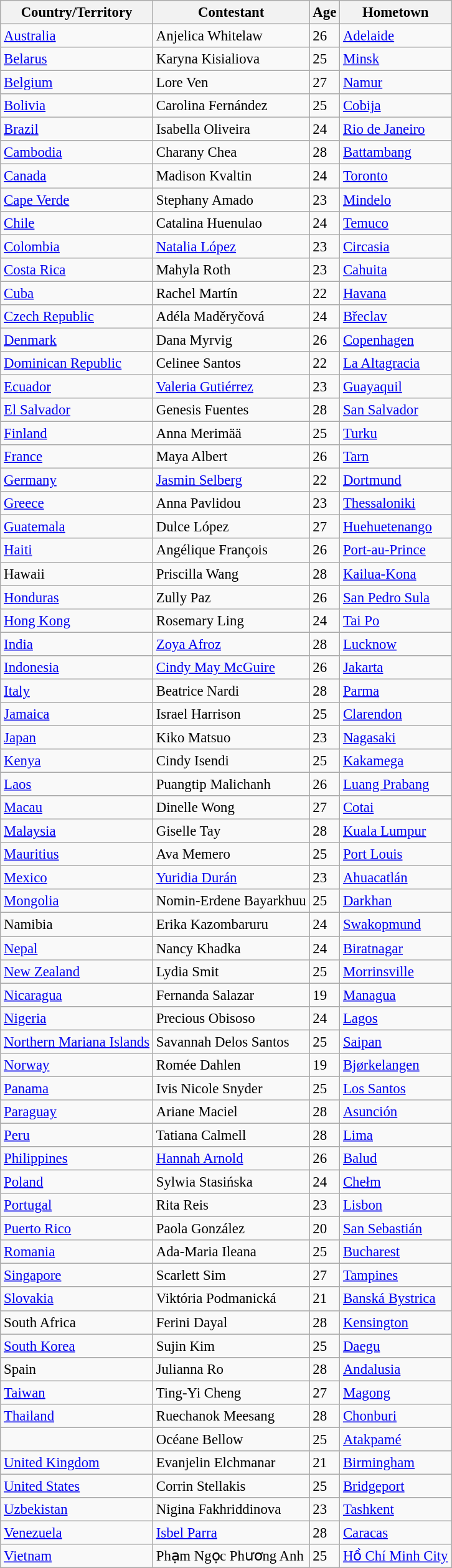<table class="wikitable sortable" style="font-size: 95%;">
<tr>
<th>Country/Territory</th>
<th>Contestant</th>
<th>Age</th>
<th>Hometown</th>
</tr>
<tr>
<td> <a href='#'>Australia</a></td>
<td>Anjelica Whitelaw</td>
<td>26</td>
<td><a href='#'>Adelaide</a></td>
</tr>
<tr>
<td> <a href='#'>Belarus</a></td>
<td>Karyna Kisialiova</td>
<td>25</td>
<td><a href='#'>Minsk</a></td>
</tr>
<tr>
<td> <a href='#'>Belgium</a></td>
<td>Lore Ven</td>
<td>27</td>
<td><a href='#'>Namur</a></td>
</tr>
<tr>
<td> <a href='#'>Bolivia</a></td>
<td>Carolina Fernández</td>
<td>25</td>
<td><a href='#'>Cobija</a></td>
</tr>
<tr>
<td> <a href='#'>Brazil</a></td>
<td>Isabella Oliveira</td>
<td>24</td>
<td><a href='#'>Rio de Janeiro</a></td>
</tr>
<tr>
<td> <a href='#'>Cambodia</a></td>
<td>Charany Chea</td>
<td>28</td>
<td><a href='#'>Battambang</a></td>
</tr>
<tr>
<td> <a href='#'>Canada</a></td>
<td>Madison Kvaltin</td>
<td>24</td>
<td><a href='#'>Toronto</a></td>
</tr>
<tr>
<td> <a href='#'>Cape Verde</a></td>
<td>Stephany Amado</td>
<td>23</td>
<td><a href='#'>Mindelo</a></td>
</tr>
<tr>
<td> <a href='#'>Chile</a></td>
<td>Catalina Huenulao</td>
<td>24</td>
<td><a href='#'>Temuco</a></td>
</tr>
<tr>
<td> <a href='#'>Colombia</a></td>
<td><a href='#'>Natalia López</a></td>
<td>23</td>
<td><a href='#'>Circasia</a></td>
</tr>
<tr>
<td> <a href='#'>Costa Rica</a></td>
<td>Mahyla Roth</td>
<td>23</td>
<td><a href='#'>Cahuita</a></td>
</tr>
<tr>
<td> <a href='#'>Cuba</a></td>
<td>Rachel Martín</td>
<td>22</td>
<td><a href='#'>Havana</a></td>
</tr>
<tr>
<td> <a href='#'>Czech Republic</a></td>
<td>Adéla Maděryčová</td>
<td>24</td>
<td><a href='#'>Břeclav</a></td>
</tr>
<tr>
<td> <a href='#'>Denmark</a></td>
<td>Dana Myrvig</td>
<td>26</td>
<td><a href='#'>Copenhagen</a></td>
</tr>
<tr>
<td> <a href='#'>Dominican Republic</a></td>
<td>Celinee Santos</td>
<td>22</td>
<td><a href='#'>La Altagracia</a></td>
</tr>
<tr>
<td> <a href='#'>Ecuador</a></td>
<td><a href='#'>Valeria Gutiérrez</a></td>
<td>23</td>
<td><a href='#'>Guayaquil</a></td>
</tr>
<tr>
<td> <a href='#'>El Salvador</a></td>
<td>Genesis Fuentes</td>
<td>28</td>
<td><a href='#'>San Salvador</a></td>
</tr>
<tr>
<td> <a href='#'>Finland</a></td>
<td>Anna Merimää</td>
<td>25</td>
<td><a href='#'>Turku</a></td>
</tr>
<tr>
<td> <a href='#'>France</a></td>
<td>Maya Albert</td>
<td>26</td>
<td><a href='#'>Tarn</a></td>
</tr>
<tr>
<td> <a href='#'>Germany</a></td>
<td><a href='#'>Jasmin Selberg</a></td>
<td>22</td>
<td><a href='#'>Dortmund</a></td>
</tr>
<tr>
<td> <a href='#'>Greece</a></td>
<td>Anna Pavlidou</td>
<td>23</td>
<td><a href='#'>Thessaloniki</a></td>
</tr>
<tr>
<td> <a href='#'>Guatemala</a></td>
<td>Dulce López</td>
<td>27</td>
<td><a href='#'>Huehuetenango</a></td>
</tr>
<tr>
<td> <a href='#'>Haiti</a></td>
<td>Angélique François</td>
<td>26</td>
<td><a href='#'>Port-au-Prince</a></td>
</tr>
<tr>
<td> Hawaii</td>
<td>Priscilla Wang</td>
<td>28</td>
<td><a href='#'>Kailua-Kona</a></td>
</tr>
<tr>
<td> <a href='#'>Honduras</a></td>
<td>Zully Paz</td>
<td>26</td>
<td><a href='#'>San Pedro Sula</a></td>
</tr>
<tr>
<td> <a href='#'>Hong Kong</a></td>
<td>Rosemary Ling</td>
<td>24</td>
<td><a href='#'>Tai Po</a></td>
</tr>
<tr>
<td> <a href='#'>India</a></td>
<td><a href='#'>Zoya Afroz</a></td>
<td>28</td>
<td><a href='#'>Lucknow</a></td>
</tr>
<tr>
<td> <a href='#'>Indonesia</a></td>
<td><a href='#'>Cindy May McGuire</a></td>
<td>26</td>
<td><a href='#'>Jakarta</a></td>
</tr>
<tr>
<td> <a href='#'>Italy</a></td>
<td>Beatrice Nardi</td>
<td>28</td>
<td><a href='#'>Parma</a></td>
</tr>
<tr>
<td> <a href='#'>Jamaica</a></td>
<td>Israel Harrison</td>
<td>25</td>
<td><a href='#'>Clarendon</a></td>
</tr>
<tr>
<td> <a href='#'>Japan</a></td>
<td>Kiko Matsuo</td>
<td>23</td>
<td><a href='#'>Nagasaki</a></td>
</tr>
<tr>
<td> <a href='#'>Kenya</a></td>
<td>Cindy Isendi</td>
<td>25</td>
<td><a href='#'>Kakamega</a></td>
</tr>
<tr>
<td> <a href='#'>Laos</a></td>
<td>Puangtip Malichanh</td>
<td>26</td>
<td><a href='#'>Luang Prabang</a></td>
</tr>
<tr>
<td> <a href='#'>Macau</a></td>
<td>Dinelle Wong</td>
<td>27</td>
<td><a href='#'>Cotai</a></td>
</tr>
<tr>
<td> <a href='#'>Malaysia</a></td>
<td>Giselle Tay</td>
<td>28</td>
<td><a href='#'>Kuala Lumpur</a></td>
</tr>
<tr>
<td> <a href='#'>Mauritius</a></td>
<td>Ava Memero</td>
<td>25</td>
<td><a href='#'>Port Louis</a></td>
</tr>
<tr>
<td> <a href='#'>Mexico</a></td>
<td><a href='#'>Yuridia Durán</a></td>
<td>23</td>
<td><a href='#'>Ahuacatlán</a></td>
</tr>
<tr>
<td> <a href='#'>Mongolia</a></td>
<td>Nomin-Erdene Bayarkhuu</td>
<td>25</td>
<td><a href='#'>Darkhan</a></td>
</tr>
<tr>
<td> Namibia</td>
<td>Erika Kazombaruru</td>
<td>24</td>
<td><a href='#'>Swakopmund</a></td>
</tr>
<tr>
<td> <a href='#'>Nepal</a></td>
<td>Nancy Khadka</td>
<td>24</td>
<td><a href='#'>Biratnagar</a></td>
</tr>
<tr>
<td> <a href='#'>New Zealand</a></td>
<td>Lydia Smit</td>
<td>25</td>
<td><a href='#'>Morrinsville</a></td>
</tr>
<tr>
<td> <a href='#'>Nicaragua</a></td>
<td>Fernanda Salazar</td>
<td>19</td>
<td><a href='#'>Managua</a></td>
</tr>
<tr>
<td> <a href='#'>Nigeria</a></td>
<td>Precious Obisoso</td>
<td>24</td>
<td><a href='#'>Lagos</a></td>
</tr>
<tr>
<td> <a href='#'>Northern Mariana Islands</a></td>
<td>Savannah Delos Santos</td>
<td>25</td>
<td><a href='#'>Saipan</a></td>
</tr>
<tr>
<td> <a href='#'>Norway</a></td>
<td>Romée Dahlen</td>
<td>19</td>
<td><a href='#'>Bjørkelangen</a></td>
</tr>
<tr>
<td> <a href='#'>Panama</a></td>
<td>Ivis Nicole Snyder</td>
<td>25</td>
<td><a href='#'>Los Santos</a></td>
</tr>
<tr>
<td> <a href='#'>Paraguay</a></td>
<td>Ariane Maciel</td>
<td>28</td>
<td><a href='#'>Asunción</a></td>
</tr>
<tr>
<td> <a href='#'>Peru</a></td>
<td>Tatiana Calmell</td>
<td>28</td>
<td><a href='#'>Lima</a></td>
</tr>
<tr>
<td> <a href='#'>Philippines</a></td>
<td><a href='#'>Hannah Arnold</a></td>
<td>26</td>
<td><a href='#'>Balud</a></td>
</tr>
<tr>
<td> <a href='#'>Poland</a></td>
<td>Sylwia Stasińska</td>
<td>24</td>
<td><a href='#'>Chełm</a></td>
</tr>
<tr>
<td> <a href='#'>Portugal</a></td>
<td>Rita Reis</td>
<td>23</td>
<td><a href='#'>Lisbon</a></td>
</tr>
<tr>
<td> <a href='#'>Puerto Rico</a></td>
<td>Paola González</td>
<td>20</td>
<td><a href='#'>San Sebastián</a></td>
</tr>
<tr>
<td> <a href='#'>Romania</a></td>
<td>Ada-Maria Ileana</td>
<td>25</td>
<td><a href='#'>Bucharest</a></td>
</tr>
<tr>
<td> <a href='#'>Singapore</a></td>
<td>Scarlett Sim</td>
<td>27</td>
<td><a href='#'>Tampines</a></td>
</tr>
<tr>
<td> <a href='#'>Slovakia</a></td>
<td>Viktória Podmanická</td>
<td>21</td>
<td><a href='#'>Banská Bystrica</a></td>
</tr>
<tr>
<td> South Africa</td>
<td>Ferini Dayal</td>
<td>28</td>
<td><a href='#'>Kensington</a></td>
</tr>
<tr>
<td> <a href='#'>South Korea</a></td>
<td>Sujin Kim</td>
<td>25</td>
<td><a href='#'>Daegu</a></td>
</tr>
<tr>
<td> Spain</td>
<td>Julianna Ro</td>
<td>28</td>
<td><a href='#'>Andalusia</a></td>
</tr>
<tr>
<td> <a href='#'>Taiwan</a></td>
<td>Ting-Yi Cheng</td>
<td>27</td>
<td><a href='#'>Magong</a></td>
</tr>
<tr>
<td> <a href='#'>Thailand</a></td>
<td>Ruechanok Meesang</td>
<td>28</td>
<td><a href='#'>Chonburi</a></td>
</tr>
<tr>
<td></td>
<td>Océane Bellow</td>
<td>25</td>
<td><a href='#'>Atakpamé</a></td>
</tr>
<tr>
<td> <a href='#'>United Kingdom</a></td>
<td>Evanjelin Elchmanar</td>
<td>21</td>
<td><a href='#'>Birmingham</a></td>
</tr>
<tr>
<td> <a href='#'>United States</a></td>
<td>Corrin Stellakis</td>
<td>25</td>
<td><a href='#'>Bridgeport</a></td>
</tr>
<tr>
<td> <a href='#'>Uzbekistan</a></td>
<td>Nigina Fakhriddinova</td>
<td>23</td>
<td><a href='#'>Tashkent</a></td>
</tr>
<tr>
<td> <a href='#'>Venezuela</a></td>
<td><a href='#'>Isbel Parra</a></td>
<td>28</td>
<td><a href='#'>Caracas</a></td>
</tr>
<tr>
<td> <a href='#'>Vietnam</a></td>
<td>Phạm Ngọc Phương Anh</td>
<td>25</td>
<td><a href='#'>Hồ Chí Minh City</a></td>
</tr>
</table>
